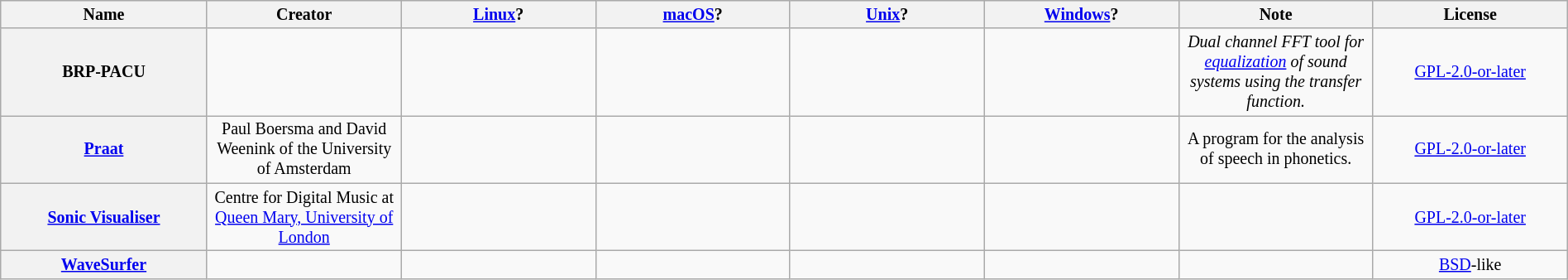<table class="wikitable sortable" style="width: 100%; table-layout: fixed; font-size: smaller; text-align: center;">
<tr style="background: #ececec">
<th style="width:12em">Name</th>
<th>Creator</th>
<th><a href='#'>Linux</a>?</th>
<th><a href='#'>macOS</a>?</th>
<th><a href='#'>Unix</a>?</th>
<th><a href='#'>Windows</a>?</th>
<th>Note</th>
<th>License</th>
</tr>
<tr>
<th>BRP-PACU</th>
<td></td>
<td></td>
<td></td>
<td></td>
<td></td>
<td><em>Dual channel FFT tool for <a href='#'>equalization</a> of sound systems using the transfer function.</em></td>
<td><a href='#'>GPL-2.0-or-later</a></td>
</tr>
<tr>
<th><a href='#'>Praat</a></th>
<td>Paul Boersma and David Weenink of the University of Amsterdam</td>
<td></td>
<td></td>
<td></td>
<td></td>
<td>A program for the analysis of speech in phonetics.</td>
<td><a href='#'>GPL-2.0-or-later</a></td>
</tr>
<tr>
<th><a href='#'>Sonic Visualiser</a></th>
<td>Centre for Digital Music at <a href='#'>Queen Mary, University of London</a></td>
<td></td>
<td></td>
<td></td>
<td></td>
<td></td>
<td><a href='#'>GPL-2.0-or-later</a></td>
</tr>
<tr>
<th><a href='#'>WaveSurfer</a></th>
<td></td>
<td></td>
<td></td>
<td></td>
<td></td>
<td></td>
<td><a href='#'>BSD</a>-like</td>
</tr>
</table>
